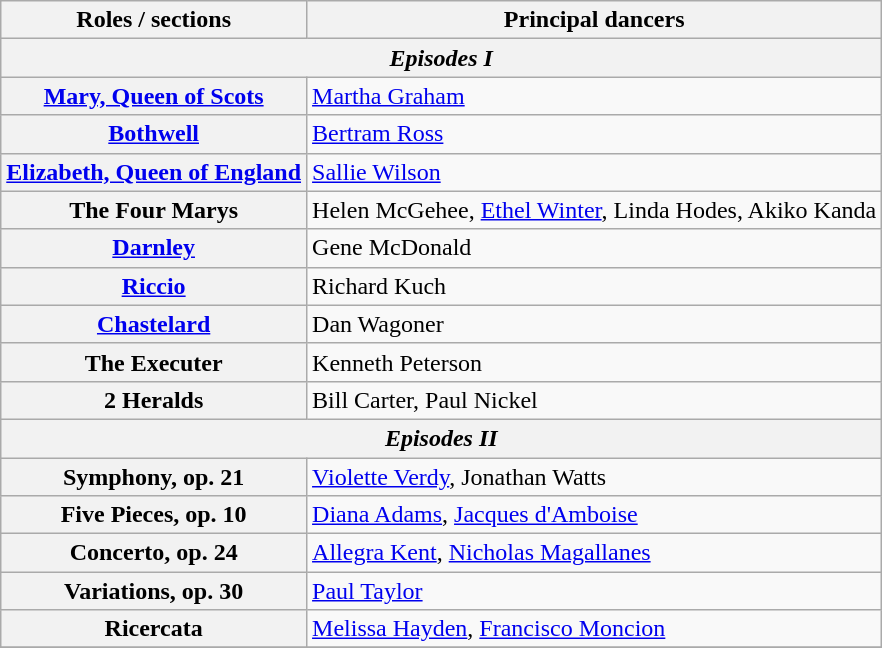<table class="wikitable">
<tr>
<th>Roles / sections</th>
<th>Principal dancers</th>
</tr>
<tr>
<th colspan=2><em>Episodes I</em></th>
</tr>
<tr>
<th><a href='#'>Mary, Queen of Scots</a></th>
<td><a href='#'>Martha Graham</a></td>
</tr>
<tr>
<th><a href='#'>Bothwell</a></th>
<td><a href='#'>Bertram Ross</a></td>
</tr>
<tr>
<th><a href='#'>Elizabeth, Queen of England</a></th>
<td><a href='#'>Sallie Wilson</a></td>
</tr>
<tr>
<th>The Four Marys</th>
<td>Helen McGehee, <a href='#'>Ethel Winter</a>, Linda Hodes, Akiko Kanda</td>
</tr>
<tr>
<th><a href='#'>Darnley</a></th>
<td>Gene McDonald</td>
</tr>
<tr>
<th><a href='#'>Riccio</a></th>
<td>Richard Kuch</td>
</tr>
<tr>
<th><a href='#'>Chastelard</a></th>
<td>Dan Wagoner</td>
</tr>
<tr>
<th>The Executer</th>
<td>Kenneth Peterson</td>
</tr>
<tr>
<th>2 Heralds</th>
<td>Bill Carter, Paul Nickel</td>
</tr>
<tr>
<th colspan=2><em>Episodes II</em></th>
</tr>
<tr>
<th>Symphony, op. 21</th>
<td><a href='#'>Violette Verdy</a>, Jonathan Watts</td>
</tr>
<tr>
<th>Five Pieces, op. 10</th>
<td><a href='#'>Diana Adams</a>, <a href='#'>Jacques d'Amboise</a></td>
</tr>
<tr>
<th>Concerto, op. 24</th>
<td><a href='#'>Allegra Kent</a>, <a href='#'>Nicholas Magallanes</a></td>
</tr>
<tr>
<th>Variations, op. 30</th>
<td><a href='#'>Paul Taylor</a></td>
</tr>
<tr>
<th>Ricercata</th>
<td><a href='#'>Melissa Hayden</a>, <a href='#'>Francisco Moncion</a></td>
</tr>
<tr>
</tr>
</table>
